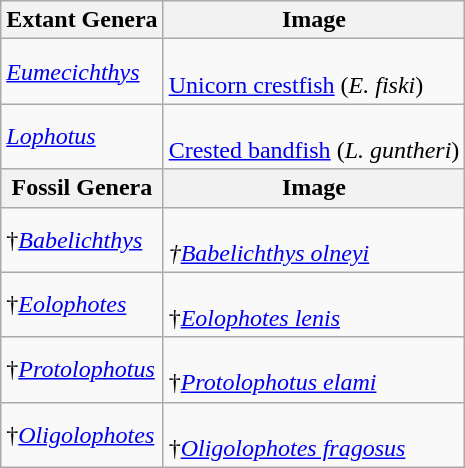<table class="wikitable">
<tr>
<th>Extant Genera</th>
<th>Image</th>
</tr>
<tr>
<td><em><a href='#'>Eumecichthys</a></em></td>
<td><br><a href='#'>Unicorn crestfish</a> (<em>E. fiski</em>)</td>
</tr>
<tr>
<td><em><a href='#'>Lophotus</a></em></td>
<td><br><a href='#'>Crested bandfish</a> (<em>L. guntheri</em>)</td>
</tr>
<tr>
<th>Fossil Genera</th>
<th>Image</th>
</tr>
<tr>
<td>†<em><a href='#'>Babelichthys</a></em></td>
<td><br><em>†<a href='#'>Babelichthys olneyi</a></em></td>
</tr>
<tr>
<td>†<em><a href='#'>Eolophotes</a></em></td>
<td><br>†<em><a href='#'>Eolophotes lenis</a></em></td>
</tr>
<tr>
<td>†<em><a href='#'>Protolophotus</a></em></td>
<td><br>†<em><a href='#'>Protolophotus elami</a></em></td>
</tr>
<tr>
<td>†<em><a href='#'>Oligolophotes</a></em></td>
<td><br>†<em><a href='#'>Oligolophotes fragosus</a></em></td>
</tr>
</table>
